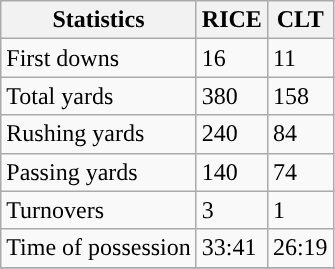<table class="wikitable" style="float: left;">
<tr>
<th>Statistics</th>
<th>RICE</th>
<th>CLT</th>
</tr>
<tr>
<td>First downs</td>
<td>16</td>
<td>11</td>
</tr>
<tr>
<td>Total yards</td>
<td>380</td>
<td>158</td>
</tr>
<tr>
<td>Rushing yards</td>
<td>240</td>
<td>84</td>
</tr>
<tr>
<td>Passing yards</td>
<td>140</td>
<td>74</td>
</tr>
<tr>
<td>Turnovers</td>
<td>3</td>
<td>1</td>
</tr>
<tr>
<td>Time of possession</td>
<td>33:41</td>
<td>26:19</td>
</tr>
<tr>
</tr>
</table>
